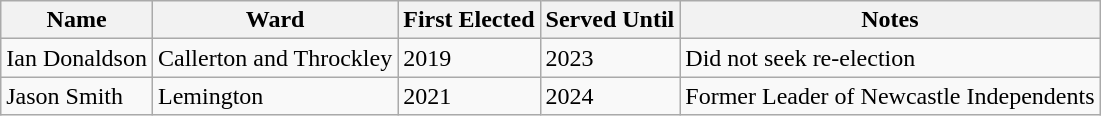<table class="wikitable">
<tr>
<th>Name</th>
<th>Ward</th>
<th>First Elected</th>
<th>Served Until</th>
<th>Notes</th>
</tr>
<tr>
<td>Ian Donaldson</td>
<td>Callerton and Throckley</td>
<td>2019</td>
<td>2023</td>
<td>Did not seek re-election</td>
</tr>
<tr>
<td>Jason Smith</td>
<td>Lemington</td>
<td>2021</td>
<td>2024</td>
<td>Former Leader of Newcastle Independents</td>
</tr>
</table>
